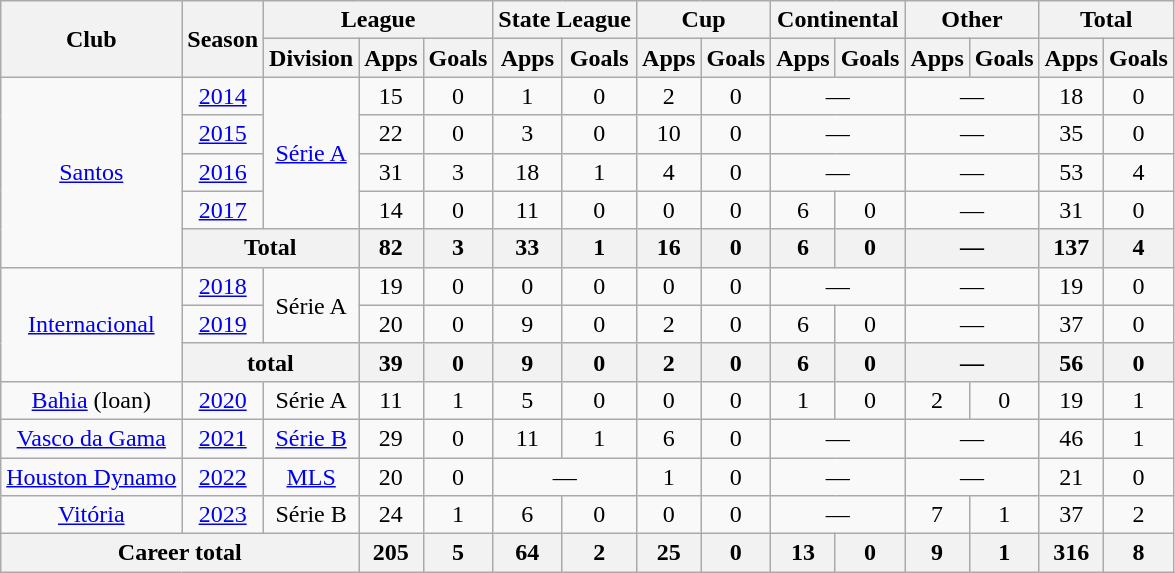<table class="wikitable" style="text-align: center;">
<tr>
<th rowspan="2">Club</th>
<th rowspan="2">Season</th>
<th colspan="3">League</th>
<th colspan="2">State League</th>
<th colspan="2">Cup</th>
<th colspan="2">Continental</th>
<th colspan="2">Other</th>
<th colspan="2">Total</th>
</tr>
<tr>
<th>Division</th>
<th>Apps</th>
<th>Goals</th>
<th>Apps</th>
<th>Goals</th>
<th>Apps</th>
<th>Goals</th>
<th>Apps</th>
<th>Goals</th>
<th>Apps</th>
<th>Goals</th>
<th>Apps</th>
<th>Goals</th>
</tr>
<tr>
<td rowspan="5" valign="center"><a href='#'>Santos</a></td>
<td><a href='#'>2014</a></td>
<td rowspan="4"><a href='#'>Série A</a></td>
<td>15</td>
<td>0</td>
<td>1</td>
<td>0</td>
<td>2</td>
<td>0</td>
<td colspan="2">—</td>
<td colspan="2">—</td>
<td>18</td>
<td>0</td>
</tr>
<tr>
<td><a href='#'>2015</a></td>
<td>22</td>
<td>0</td>
<td>3</td>
<td>0</td>
<td>10</td>
<td>0</td>
<td colspan="2">—</td>
<td colspan="2">—</td>
<td>35</td>
<td>0</td>
</tr>
<tr>
<td><a href='#'>2016</a></td>
<td>31</td>
<td>3</td>
<td>18</td>
<td>1</td>
<td>4</td>
<td>0</td>
<td colspan="2">—</td>
<td colspan="2">—</td>
<td>53</td>
<td>4</td>
</tr>
<tr>
<td><a href='#'>2017</a></td>
<td>14</td>
<td>0</td>
<td>11</td>
<td>0</td>
<td>0</td>
<td>0</td>
<td>6</td>
<td>0</td>
<td colspan="2">—</td>
<td>31</td>
<td>0</td>
</tr>
<tr>
<th colspan="2">Total</th>
<th>82</th>
<th>3</th>
<th>33</th>
<th>1</th>
<th>16</th>
<th>0</th>
<th>6</th>
<th>0</th>
<th colspan="2">—</th>
<th>137</th>
<th>4</th>
</tr>
<tr>
<td rowspan="3" valign="center"><a href='#'>Internacional</a></td>
<td><a href='#'>2018</a></td>
<td rowspan="2">Série A</td>
<td>19</td>
<td>0</td>
<td>0</td>
<td>0</td>
<td>0</td>
<td>0</td>
<td colspan="2">—</td>
<td colspan="2">—</td>
<td>19</td>
<td>0</td>
</tr>
<tr>
<td><a href='#'>2019</a></td>
<td>20</td>
<td>0</td>
<td>9</td>
<td>0</td>
<td>2</td>
<td>0</td>
<td>6</td>
<td>0</td>
<td colspan="2">—</td>
<td>37</td>
<td>0</td>
</tr>
<tr>
<th colspan="2">total</th>
<th>39</th>
<th>0</th>
<th>9</th>
<th>0</th>
<th>2</th>
<th>0</th>
<th>6</th>
<th>0</th>
<th colspan="2">—</th>
<th>56</th>
<th>0</th>
</tr>
<tr>
<td><a href='#'>Bahia</a> (loan)</td>
<td><a href='#'>2020</a></td>
<td>Série A</td>
<td>11</td>
<td>1</td>
<td>5</td>
<td>0</td>
<td>0</td>
<td>0</td>
<td>1</td>
<td>0</td>
<td>2</td>
<td>0</td>
<td>19</td>
<td>1</td>
</tr>
<tr>
<td><a href='#'>Vasco da Gama</a></td>
<td><a href='#'>2021</a></td>
<td><a href='#'>Série B</a></td>
<td>29</td>
<td>0</td>
<td>11</td>
<td>1</td>
<td>6</td>
<td>0</td>
<td colspan="2">—</td>
<td colspan="2">—</td>
<td>46</td>
<td>1</td>
</tr>
<tr>
<td><a href='#'>Houston Dynamo</a></td>
<td><a href='#'>2022</a></td>
<td><a href='#'>MLS</a></td>
<td>20</td>
<td>0</td>
<td colspan="2">—</td>
<td>1</td>
<td>0</td>
<td colspan="2">—</td>
<td colspan="2">—</td>
<td>21</td>
<td>0</td>
</tr>
<tr>
<td><a href='#'>Vitória</a></td>
<td><a href='#'>2023</a></td>
<td>Série B</td>
<td>24</td>
<td>1</td>
<td>6</td>
<td>0</td>
<td>0</td>
<td>0</td>
<td colspan="2">—</td>
<td>7</td>
<td>1</td>
<td>37</td>
<td>2</td>
</tr>
<tr>
<th colspan="3"><strong>Career total</strong></th>
<th>205</th>
<th>5</th>
<th>64</th>
<th>2</th>
<th>25</th>
<th>0</th>
<th>13</th>
<th>0</th>
<th>9</th>
<th>1</th>
<th>316</th>
<th>8</th>
</tr>
</table>
